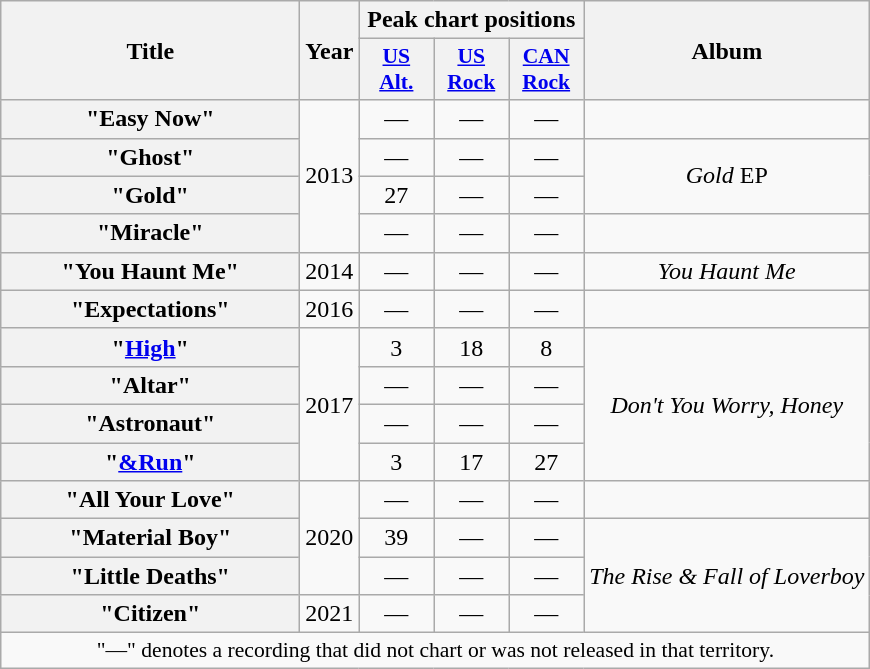<table class="wikitable plainrowheaders" style="text-align:center;">
<tr>
<th scope="col" rowspan="2" style="width:12em;">Title</th>
<th scope="col" rowspan="2">Year</th>
<th scope="col" colspan="3">Peak chart positions</th>
<th scope="col" rowspan="2">Album</th>
</tr>
<tr>
<th scope="col" style="width:3em; font-size:90%;"><a href='#'>US<br>Alt.</a><br></th>
<th scope="col" style="width:3em; font-size:90%;"><a href='#'>US<br>Rock</a><br></th>
<th scope="col" style="width:3em; font-size:90%;"><a href='#'>CAN<br>Rock</a><br></th>
</tr>
<tr>
<th scope="row">"Easy Now"</th>
<td rowspan="4">2013</td>
<td>—</td>
<td>—</td>
<td>—</td>
<td></td>
</tr>
<tr>
<th scope="row">"Ghost"</th>
<td>—</td>
<td>—</td>
<td>—</td>
<td rowspan="2"><em>Gold</em> EP</td>
</tr>
<tr>
<th scope="row">"Gold"</th>
<td>27</td>
<td>—</td>
<td>—</td>
</tr>
<tr>
<th scope="row">"Miracle"</th>
<td>—</td>
<td>—</td>
<td>—</td>
<td></td>
</tr>
<tr>
<th scope="row">"You Haunt Me"</th>
<td>2014</td>
<td>—</td>
<td>—</td>
<td>—</td>
<td><em>You Haunt Me</em></td>
</tr>
<tr>
<th scope="row">"Expectations"</th>
<td>2016</td>
<td>—</td>
<td>—</td>
<td>—</td>
<td></td>
</tr>
<tr>
<th scope="row">"<a href='#'>High</a>"</th>
<td rowspan="4">2017</td>
<td>3</td>
<td>18</td>
<td>8</td>
<td rowspan="4"><em>Don't You Worry, Honey</em></td>
</tr>
<tr>
<th scope="row">"Altar"</th>
<td>—</td>
<td>—</td>
<td>—</td>
</tr>
<tr>
<th scope="row">"Astronaut"</th>
<td>—</td>
<td>—</td>
<td>—</td>
</tr>
<tr>
<th scope="row">"<a href='#'>&Run</a>"</th>
<td>3</td>
<td>17</td>
<td>27</td>
</tr>
<tr>
<th scope="row">"All Your Love"</th>
<td rowspan="3">2020</td>
<td>—</td>
<td>—</td>
<td>—</td>
<td></td>
</tr>
<tr>
<th scope="row">"Material Boy"</th>
<td>39</td>
<td>—</td>
<td>—</td>
<td rowspan="3"><em>The Rise & Fall of Loverboy</em></td>
</tr>
<tr>
<th scope="row">"Little Deaths"</th>
<td>—</td>
<td>—</td>
<td>—</td>
</tr>
<tr>
<th scope="row">"Citizen"<br></th>
<td>2021</td>
<td>—</td>
<td>—</td>
<td>—</td>
</tr>
<tr>
<td colspan="6" style="font-size:90%">"—" denotes a recording that did not chart or was not released in that territory.</td>
</tr>
</table>
